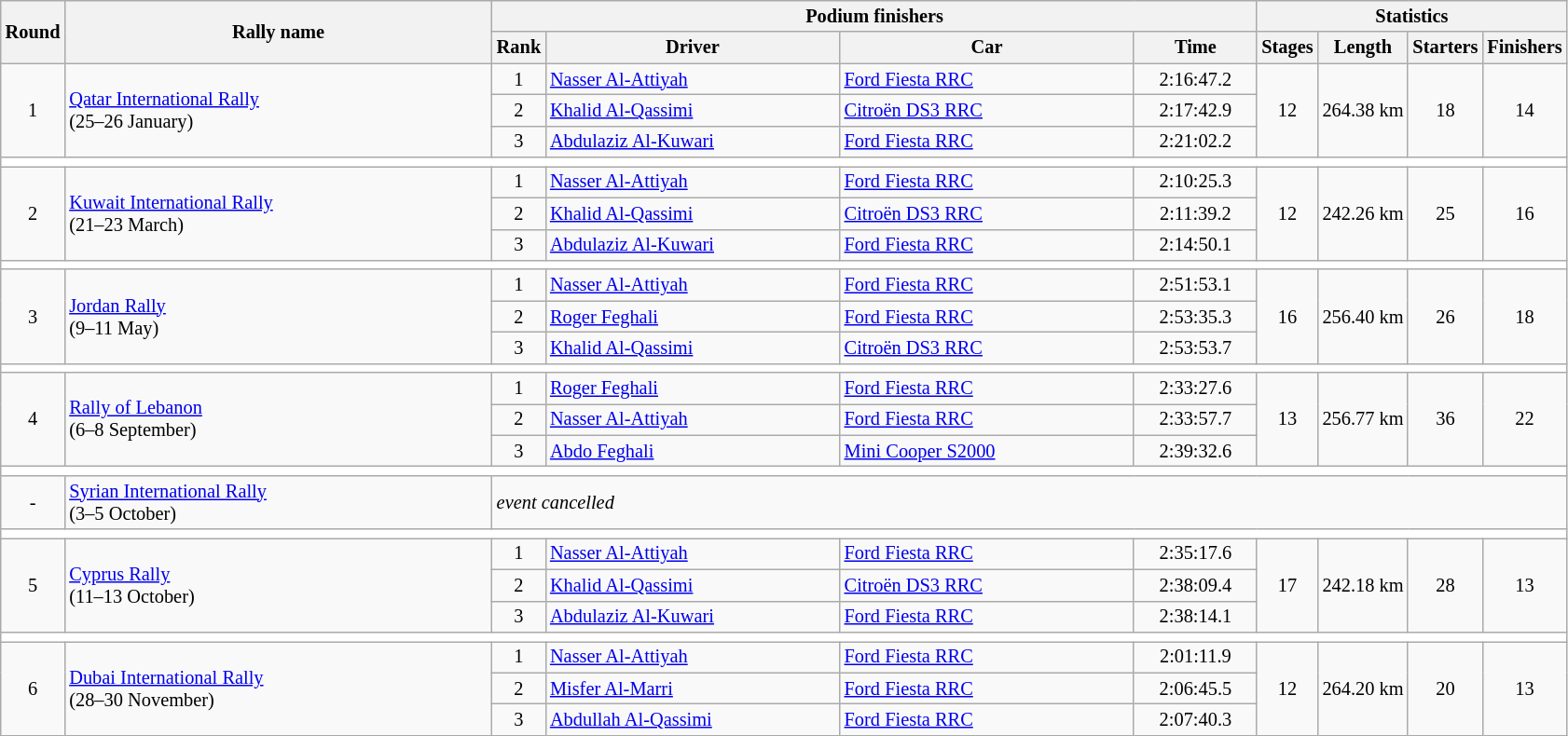<table class="wikitable" style="font-size:85%;">
<tr>
<th rowspan=2>Round</th>
<th style="width:22em" rowspan=2>Rally name</th>
<th colspan=4>Podium finishers</th>
<th colspan=4>Statistics</th>
</tr>
<tr>
<th>Rank</th>
<th style="width:15em">Driver</th>
<th style="width:15em">Car</th>
<th style="width:6em">Time</th>
<th>Stages</th>
<th>Length</th>
<th>Starters</th>
<th>Finishers</th>
</tr>
<tr>
<td rowspan=3 align=center>1</td>
<td rowspan=3> <a href='#'>Qatar International Rally</a><br>(25–26 January)</td>
<td align=center>1</td>
<td> <a href='#'>Nasser Al-Attiyah</a></td>
<td><a href='#'>Ford Fiesta RRC</a></td>
<td align=center>2:16:47.2</td>
<td rowspan=3 align=center>12</td>
<td rowspan=3 align=center>264.38 km</td>
<td rowspan=3 align=center>18</td>
<td rowspan=3 align=center>14</td>
</tr>
<tr>
<td align=center>2</td>
<td> <a href='#'>Khalid Al-Qassimi</a></td>
<td><a href='#'>Citroën DS3 RRC</a></td>
<td align=center>2:17:42.9</td>
</tr>
<tr>
<td align=center>3</td>
<td> <a href='#'>Abdulaziz Al-Kuwari</a></td>
<td><a href='#'>Ford Fiesta RRC</a></td>
<td align=center>2:21:02.2</td>
</tr>
<tr style="background:white;">
<td colspan="10"></td>
</tr>
<tr>
<td rowspan=3 align=center>2</td>
<td rowspan=3> <a href='#'>Kuwait International Rally</a><br>(21–23 March)</td>
<td align=center>1</td>
<td> <a href='#'>Nasser Al-Attiyah</a></td>
<td><a href='#'>Ford Fiesta RRC</a></td>
<td align=center>2:10:25.3</td>
<td rowspan=3 align=center>12</td>
<td rowspan=3 align=center>242.26 km</td>
<td rowspan=3 align=center>25</td>
<td rowspan=3 align=center>16</td>
</tr>
<tr>
<td align=center>2</td>
<td> <a href='#'>Khalid Al-Qassimi</a></td>
<td><a href='#'>Citroën DS3 RRC</a></td>
<td align=center>2:11:39.2</td>
</tr>
<tr>
<td align=center>3</td>
<td> <a href='#'>Abdulaziz Al-Kuwari</a></td>
<td><a href='#'>Ford Fiesta RRC</a></td>
<td align=center>2:14:50.1</td>
</tr>
<tr style="background:white;">
<td colspan="12"></td>
</tr>
<tr>
<td rowspan=3 align=center>3</td>
<td rowspan=3> <a href='#'>Jordan Rally</a><br>(9–11 May)</td>
<td align=center>1</td>
<td> <a href='#'>Nasser Al-Attiyah</a></td>
<td><a href='#'>Ford Fiesta RRC</a></td>
<td align=center>2:51:53.1</td>
<td rowspan=3 align=center>16</td>
<td rowspan=3 align=center>256.40 km</td>
<td rowspan=3 align=center>26</td>
<td rowspan=3 align=center>18</td>
</tr>
<tr>
<td align=center>2</td>
<td> <a href='#'>Roger Feghali</a></td>
<td><a href='#'>Ford Fiesta RRC</a></td>
<td align=center>2:53:35.3</td>
</tr>
<tr>
<td align=center>3</td>
<td> <a href='#'>Khalid Al-Qassimi</a></td>
<td><a href='#'>Citroën DS3 RRC</a></td>
<td align=center>2:53:53.7</td>
</tr>
<tr style="background:white;">
<td colspan="12"></td>
</tr>
<tr>
<td rowspan=3 align=center>4</td>
<td rowspan=3> <a href='#'>Rally of Lebanon</a><br>(6–8 September)</td>
<td align=center>1</td>
<td> <a href='#'>Roger Feghali</a></td>
<td><a href='#'>Ford Fiesta RRC</a></td>
<td align=center>2:33:27.6</td>
<td rowspan=3 align=center>13</td>
<td rowspan=3 align=center>256.77 km</td>
<td rowspan=3 align=center>36</td>
<td rowspan=3 align=center>22</td>
</tr>
<tr>
<td align=center>2</td>
<td> <a href='#'>Nasser Al-Attiyah</a></td>
<td><a href='#'>Ford Fiesta RRC</a></td>
<td align=center>2:33:57.7</td>
</tr>
<tr>
<td align=center>3</td>
<td> <a href='#'>Abdo Feghali</a></td>
<td><a href='#'>Mini Cooper S2000</a></td>
<td align=center>2:39:32.6</td>
</tr>
<tr style="background:white;">
<td colspan="12"></td>
</tr>
<tr>
<td align=center>-</td>
<td> <a href='#'>Syrian International Rally</a><br>(3–5 October)</td>
<td colspan=8><em>event cancelled</em></td>
</tr>
<tr style="background:white;">
<td colspan="12"></td>
</tr>
<tr>
<td rowspan=3 align=center>5</td>
<td rowspan=3> <a href='#'>Cyprus Rally</a><br>(11–13 October)</td>
<td align=center>1</td>
<td> <a href='#'>Nasser Al-Attiyah</a></td>
<td><a href='#'>Ford Fiesta RRC</a></td>
<td align=center>2:35:17.6</td>
<td rowspan=3 align=center>17</td>
<td rowspan=3 align=center>242.18 km</td>
<td rowspan=3 align=center>28</td>
<td rowspan=3 align=center>13</td>
</tr>
<tr>
<td align=center>2</td>
<td> <a href='#'>Khalid Al-Qassimi</a></td>
<td><a href='#'>Citroën DS3 RRC</a></td>
<td align=center>2:38:09.4</td>
</tr>
<tr>
<td align=center>3</td>
<td> <a href='#'>Abdulaziz Al-Kuwari</a></td>
<td><a href='#'>Ford Fiesta RRC</a></td>
<td align=center>2:38:14.1</td>
</tr>
<tr style="background:white;">
<td colspan="10"></td>
</tr>
<tr>
<td rowspan=3 align=center>6</td>
<td rowspan=3> <a href='#'>Dubai International Rally</a><br>(28–30 November)</td>
<td align=center>1</td>
<td> <a href='#'>Nasser Al-Attiyah</a></td>
<td><a href='#'>Ford Fiesta RRC</a></td>
<td align=center>2:01:11.9</td>
<td rowspan=3 align=center>12</td>
<td rowspan=3 align=center>264.20 km</td>
<td rowspan=3 align=center>20</td>
<td rowspan=3 align=center>13</td>
</tr>
<tr>
<td align=center>2</td>
<td> <a href='#'>Misfer Al-Marri</a></td>
<td><a href='#'>Ford Fiesta RRC</a></td>
<td align=center>2:06:45.5</td>
</tr>
<tr>
<td align=center>3</td>
<td> <a href='#'>Abdullah Al-Qassimi</a></td>
<td><a href='#'>Ford Fiesta RRC</a></td>
<td align=center>2:07:40.3</td>
</tr>
</table>
